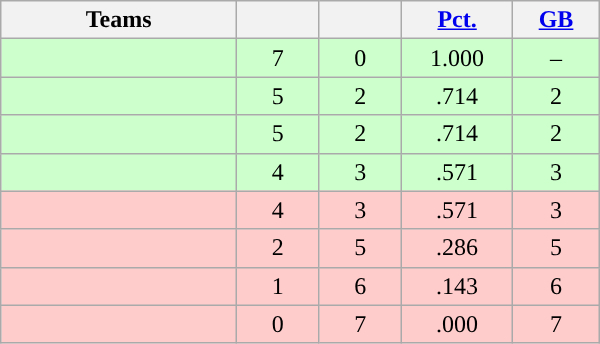<table class="wikitable" width="400" style=text-align:center;">
<tr>
<th width="20%">Teams</th>
<th width="7%"></th>
<th width="7%"></th>
<th width="8%"><a href='#'>Pct.</a></th>
<th width="7%"><a href='#'>GB</a></th>
</tr>
<tr style="background-color:#cfc">
<td align=left></td>
<td>7</td>
<td>0</td>
<td>1.000</td>
<td>–</td>
</tr>
<tr style="background-color:#cfc">
<td align=left></td>
<td>5</td>
<td>2</td>
<td>.714</td>
<td>2</td>
</tr>
<tr style="background-color:#cfc">
<td align=left></td>
<td>5</td>
<td>2</td>
<td>.714</td>
<td>2</td>
</tr>
<tr style="background-color:#cfc">
<td align=left></td>
<td>4</td>
<td>3</td>
<td>.571</td>
<td>3</td>
</tr>
<tr style="background-color:#fcc">
<td align=left></td>
<td>4</td>
<td>3</td>
<td>.571</td>
<td>3</td>
</tr>
<tr style="background-color:#fcc">
<td align=left></td>
<td>2</td>
<td>5</td>
<td>.286</td>
<td>5</td>
</tr>
<tr style="background-color:#fcc">
<td align=left></td>
<td>1</td>
<td>6</td>
<td>.143</td>
<td>6</td>
</tr>
<tr style="background-color:#fcc">
<td align=left></td>
<td>0</td>
<td>7</td>
<td>.000</td>
<td>7</td>
</tr>
</table>
